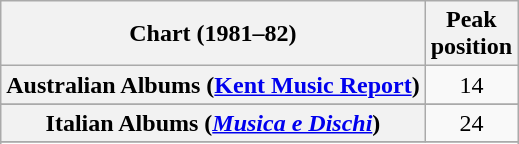<table class="wikitable plainrowheaders sortable">
<tr>
<th>Chart (1981–82)</th>
<th>Peak<br>position</th>
</tr>
<tr>
<th scope="row">Australian Albums (<a href='#'>Kent Music Report</a>)</th>
<td align="center">14</td>
</tr>
<tr>
</tr>
<tr>
</tr>
<tr>
</tr>
<tr>
</tr>
<tr>
</tr>
<tr>
<th scope="row">Italian Albums (<em><a href='#'>Musica e Dischi</a></em>)</th>
<td style="text-align:center;">24</td>
</tr>
<tr>
</tr>
<tr>
</tr>
<tr>
</tr>
<tr>
</tr>
</table>
